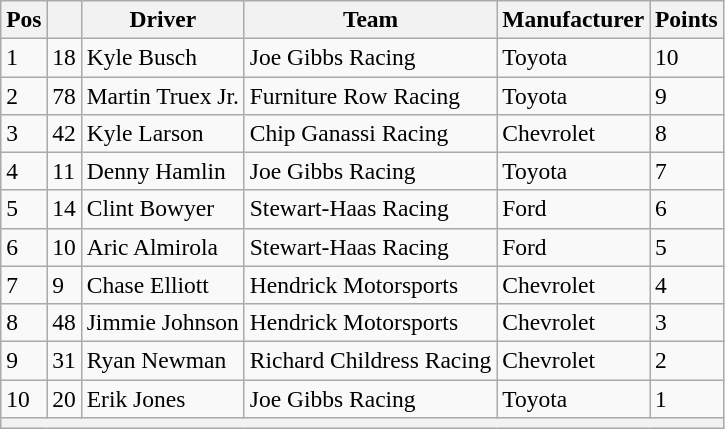<table class="wikitable" style="font-size:98%">
<tr>
<th>Pos</th>
<th></th>
<th>Driver</th>
<th>Team</th>
<th>Manufacturer</th>
<th>Points</th>
</tr>
<tr>
<td>1</td>
<td>18</td>
<td>Kyle Busch</td>
<td>Joe Gibbs Racing</td>
<td>Toyota</td>
<td>10</td>
</tr>
<tr>
<td>2</td>
<td>78</td>
<td>Martin Truex Jr.</td>
<td>Furniture Row Racing</td>
<td>Toyota</td>
<td>9</td>
</tr>
<tr>
<td>3</td>
<td>42</td>
<td>Kyle Larson</td>
<td>Chip Ganassi Racing</td>
<td>Chevrolet</td>
<td>8</td>
</tr>
<tr>
<td>4</td>
<td>11</td>
<td>Denny Hamlin</td>
<td>Joe Gibbs Racing</td>
<td>Toyota</td>
<td>7</td>
</tr>
<tr>
<td>5</td>
<td>14</td>
<td>Clint Bowyer</td>
<td>Stewart-Haas Racing</td>
<td>Ford</td>
<td>6</td>
</tr>
<tr>
<td>6</td>
<td>10</td>
<td>Aric Almirola</td>
<td>Stewart-Haas Racing</td>
<td>Ford</td>
<td>5</td>
</tr>
<tr>
<td>7</td>
<td>9</td>
<td>Chase Elliott</td>
<td>Hendrick Motorsports</td>
<td>Chevrolet</td>
<td>4</td>
</tr>
<tr>
<td>8</td>
<td>48</td>
<td>Jimmie Johnson</td>
<td>Hendrick Motorsports</td>
<td>Chevrolet</td>
<td>3</td>
</tr>
<tr>
<td>9</td>
<td>31</td>
<td>Ryan Newman</td>
<td>Richard Childress Racing</td>
<td>Chevrolet</td>
<td>2</td>
</tr>
<tr>
<td>10</td>
<td>20</td>
<td>Erik Jones</td>
<td>Joe Gibbs Racing</td>
<td>Toyota</td>
<td>1</td>
</tr>
<tr>
<th colspan="6"></th>
</tr>
</table>
